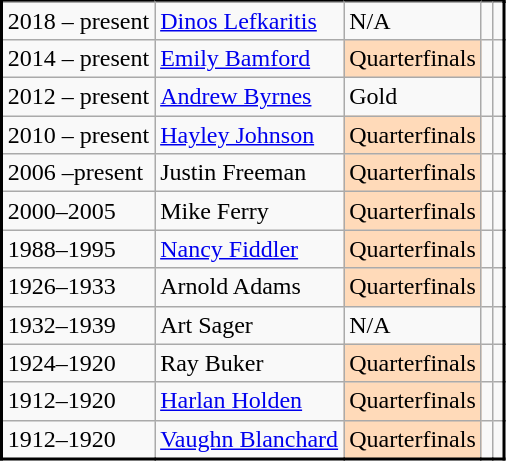<table class="wikitable sortable" style="margin:0.5em 1em 0.5em 0; border:2px #000000 solid; border-collapse:collapse;" style="text-align:center">
<tr>
</tr>
<tr>
<td>2018 – present</td>
<td><a href='#'>Dinos Lefkaritis</a></td>
<td>N/A</td>
<td></td>
<td></td>
</tr>
<tr>
<td>2014 – present</td>
<td><a href='#'>Emily Bamford</a></td>
<td align="center" bgcolor="#FFDAB9">Quarterfinals</td>
<td></td>
<td></td>
</tr>
<tr>
<td>2012 – present</td>
<td><a href='#'>Andrew Byrnes</a></td>
<td>Gold</td>
<td></td>
<td></td>
</tr>
<tr>
<td>2010 – present</td>
<td><a href='#'>Hayley Johnson</a></td>
<td align="center" bgcolor="#FFDAB9">Quarterfinals</td>
<td></td>
<td></td>
</tr>
<tr>
<td>2006 –present</td>
<td>Justin Freeman</td>
<td align="center" bgcolor="#FFDAB9">Quarterfinals</td>
<td></td>
<td></td>
</tr>
<tr>
<td>2000–2005</td>
<td>Mike Ferry</td>
<td align="center" bgcolor="#FFDAB9">Quarterfinals</td>
<td></td>
<td></td>
</tr>
<tr>
<td>1988–1995</td>
<td><a href='#'>Nancy Fiddler</a></td>
<td align="center" bgcolor="#FFDAB9">Quarterfinals</td>
<td></td>
<td></td>
</tr>
<tr>
<td>1926–1933</td>
<td>Arnold Adams</td>
<td align="center" bgcolor="#FFDAB9">Quarterfinals</td>
<td></td>
<td></td>
</tr>
<tr>
<td>1932–1939</td>
<td>Art Sager</td>
<td>N/A</td>
<td></td>
<td></td>
</tr>
<tr>
<td>1924–1920</td>
<td>Ray Buker</td>
<td align="center" bgcolor="#FFDAB9">Quarterfinals</td>
<td></td>
<td></td>
</tr>
<tr>
<td>1912–1920</td>
<td><a href='#'>Harlan Holden</a></td>
<td align="center" bgcolor="#FFDAB9">Quarterfinals</td>
<td></td>
<td></td>
</tr>
<tr>
<td>1912–1920</td>
<td><a href='#'>Vaughn Blanchard</a></td>
<td align="center" bgcolor="#FFDAB9">Quarterfinals</td>
<td></td>
<td></td>
</tr>
</table>
